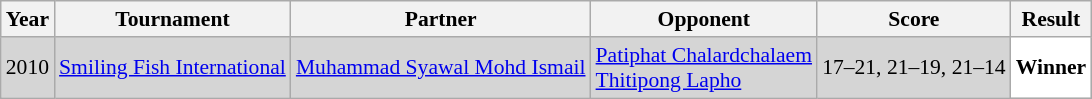<table class="sortable wikitable" style="font-size: 90%;">
<tr>
<th>Year</th>
<th>Tournament</th>
<th>Partner</th>
<th>Opponent</th>
<th>Score</th>
<th>Result</th>
</tr>
<tr style="background:#D5D5D5">
<td align="center">2010</td>
<td align="left"><a href='#'>Smiling Fish International</a></td>
<td align="left"> <a href='#'>Muhammad Syawal Mohd Ismail</a></td>
<td align="left"> <a href='#'>Patiphat Chalardchalaem</a><br> <a href='#'>Thitipong Lapho</a></td>
<td align="left">17–21, 21–19, 21–14</td>
<td style="text-align:left; background:white"> <strong>Winner</strong></td>
</tr>
</table>
